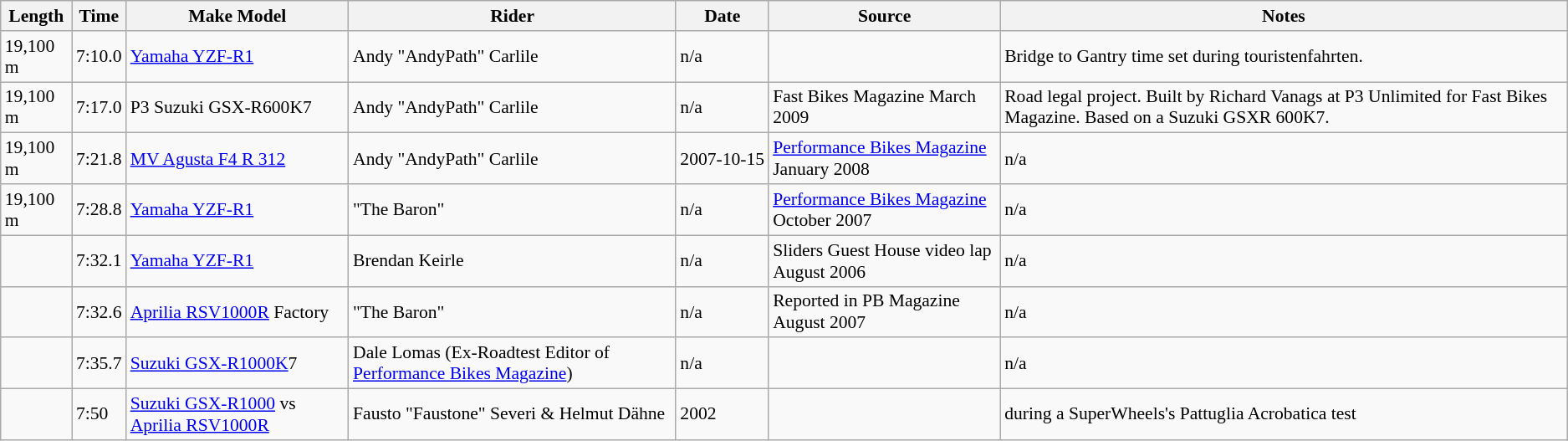<table class="wikitable sortable" style="font-size: 90%;">
<tr>
<th>Length</th>
<th>Time</th>
<th>Make Model</th>
<th>Rider</th>
<th>Date</th>
<th>Source</th>
<th>Notes</th>
</tr>
<tr>
<td>19,100 m</td>
<td>7:10.0</td>
<td><a href='#'>Yamaha YZF-R1</a></td>
<td>Andy "AndyPath" Carlile</td>
<td>n/a</td>
<td></td>
<td>Bridge to Gantry time set during touristenfahrten.</td>
</tr>
<tr>
<td>19,100 m</td>
<td>7:17.0</td>
<td>P3 Suzuki GSX-R600K7</td>
<td>Andy "AndyPath" Carlile</td>
<td>n/a</td>
<td>Fast Bikes Magazine March 2009</td>
<td>Road legal project. Built by Richard Vanags at P3 Unlimited for Fast Bikes Magazine. Based on a Suzuki GSXR 600K7.</td>
</tr>
<tr>
<td>19,100 m</td>
<td>7:21.8</td>
<td><a href='#'>MV Agusta F4 R 312</a></td>
<td>Andy "AndyPath" Carlile</td>
<td style="white-space: nowrap;">2007-10-15</td>
<td><a href='#'>Performance Bikes Magazine</a> January 2008</td>
<td>n/a</td>
</tr>
<tr>
<td>19,100 m</td>
<td>7:28.8</td>
<td><a href='#'>Yamaha YZF-R1</a></td>
<td>"The Baron"</td>
<td>n/a</td>
<td><a href='#'>Performance Bikes Magazine</a> October 2007</td>
<td>n/a</td>
</tr>
<tr>
<td></td>
<td>7:32.1</td>
<td><a href='#'>Yamaha YZF-R1</a></td>
<td>Brendan Keirle</td>
<td>n/a</td>
<td>Sliders Guest House video lap August 2006</td>
<td>n/a</td>
</tr>
<tr>
<td></td>
<td>7:32.6</td>
<td><a href='#'>Aprilia RSV1000R</a> Factory</td>
<td>"The Baron"</td>
<td>n/a</td>
<td>Reported in PB Magazine August 2007</td>
<td>n/a</td>
</tr>
<tr>
<td></td>
<td>7:35.7</td>
<td><a href='#'>Suzuki GSX-R1000K</a>7</td>
<td>Dale Lomas (Ex-Roadtest Editor of <a href='#'>Performance Bikes Magazine</a>)</td>
<td>n/a</td>
<td></td>
<td>n/a</td>
</tr>
<tr>
<td></td>
<td>7:50</td>
<td><a href='#'>Suzuki GSX-R1000</a> vs <a href='#'>Aprilia RSV1000R</a></td>
<td>Fausto "Faustone" Severi & Helmut Dähne</td>
<td>2002</td>
<td></td>
<td>during a SuperWheels's Pattuglia Acrobatica test</td>
</tr>
</table>
